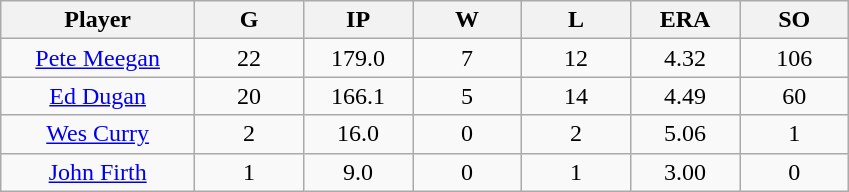<table class="wikitable sortable">
<tr>
<th bgcolor="#DDDDFF" width="16%">Player</th>
<th bgcolor="#DDDDFF" width="9%">G</th>
<th bgcolor="#DDDDFF" width="9%">IP</th>
<th bgcolor="#DDDDFF" width="9%">W</th>
<th bgcolor="#DDDDFF" width="9%">L</th>
<th bgcolor="#DDDDFF" width="9%">ERA</th>
<th bgcolor="#DDDDFF" width="9%">SO</th>
</tr>
<tr align="center">
<td><a href='#'>Pete Meegan</a></td>
<td>22</td>
<td>179.0</td>
<td>7</td>
<td>12</td>
<td>4.32</td>
<td>106</td>
</tr>
<tr align=center>
<td><a href='#'>Ed Dugan</a></td>
<td>20</td>
<td>166.1</td>
<td>5</td>
<td>14</td>
<td>4.49</td>
<td>60</td>
</tr>
<tr align=center>
<td><a href='#'>Wes Curry</a></td>
<td>2</td>
<td>16.0</td>
<td>0</td>
<td>2</td>
<td>5.06</td>
<td>1</td>
</tr>
<tr align=center>
<td><a href='#'>John Firth</a></td>
<td>1</td>
<td>9.0</td>
<td>0</td>
<td>1</td>
<td>3.00</td>
<td>0</td>
</tr>
</table>
